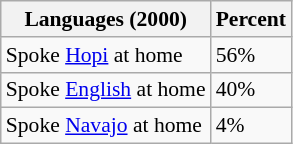<table class="wikitable sortable collapsible" style="font-size: 90%;">
<tr>
<th>Languages (2000) </th>
<th>Percent</th>
</tr>
<tr>
<td>Spoke <a href='#'>Hopi</a> at home</td>
<td>56%</td>
</tr>
<tr>
<td>Spoke <a href='#'>English</a> at home</td>
<td>40%</td>
</tr>
<tr>
<td>Spoke <a href='#'>Navajo</a> at home</td>
<td>4%</td>
</tr>
</table>
